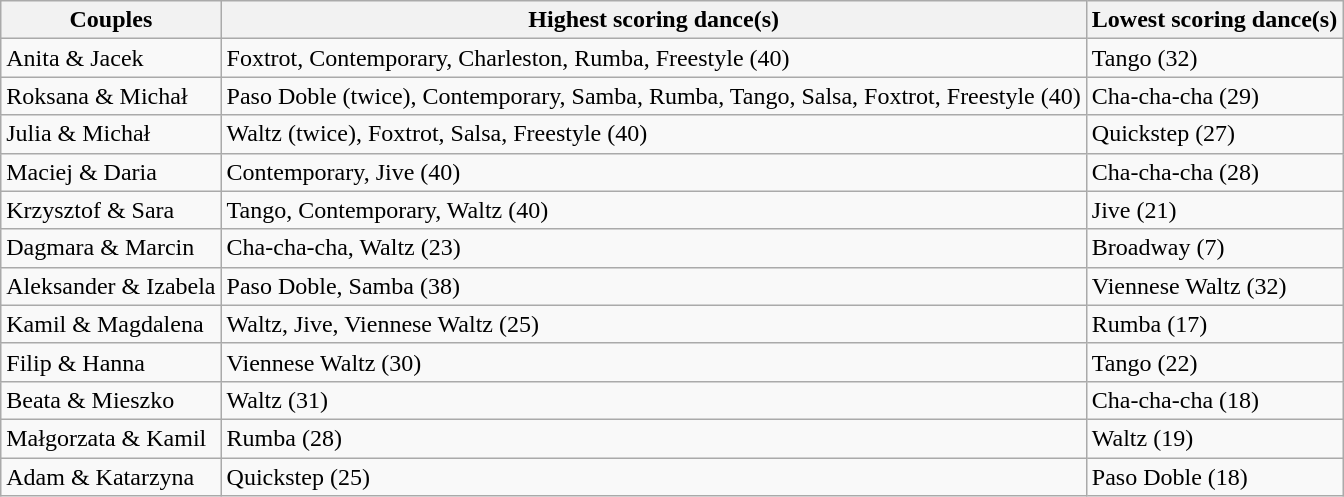<table class="wikitable">
<tr>
<th>Couples</th>
<th>Highest scoring dance(s)</th>
<th>Lowest scoring dance(s)</th>
</tr>
<tr>
<td>Anita & Jacek</td>
<td>Foxtrot, Contemporary, Charleston, Rumba, Freestyle (40)</td>
<td>Tango (32)</td>
</tr>
<tr>
<td>Roksana & Michał</td>
<td>Paso Doble (twice), Contemporary, Samba, Rumba, Tango, Salsa, Foxtrot, Freestyle (40)</td>
<td>Cha-cha-cha (29)</td>
</tr>
<tr>
<td>Julia & Michał</td>
<td>Waltz (twice), Foxtrot, Salsa, Freestyle (40)</td>
<td>Quickstep (27)</td>
</tr>
<tr>
<td>Maciej & Daria</td>
<td>Contemporary, Jive (40)</td>
<td>Cha-cha-cha (28)</td>
</tr>
<tr>
<td>Krzysztof & Sara</td>
<td>Tango, Contemporary, Waltz (40)</td>
<td>Jive (21)</td>
</tr>
<tr>
<td>Dagmara & Marcin</td>
<td>Cha-cha-cha, Waltz (23)</td>
<td>Broadway (7)</td>
</tr>
<tr>
<td>Aleksander & Izabela</td>
<td>Paso Doble, Samba (38)</td>
<td>Viennese Waltz (32)</td>
</tr>
<tr>
<td>Kamil & Magdalena</td>
<td>Waltz, Jive, Viennese Waltz (25)</td>
<td>Rumba (17)</td>
</tr>
<tr>
<td>Filip & Hanna</td>
<td>Viennese Waltz (30)</td>
<td>Tango (22)</td>
</tr>
<tr>
<td>Beata & Mieszko</td>
<td>Waltz (31)</td>
<td>Cha-cha-cha (18)</td>
</tr>
<tr>
<td>Małgorzata & Kamil</td>
<td>Rumba (28)</td>
<td>Waltz (19)</td>
</tr>
<tr>
<td>Adam & Katarzyna</td>
<td>Quickstep (25)</td>
<td>Paso Doble (18)</td>
</tr>
</table>
